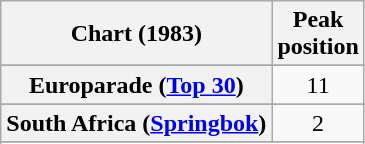<table class="wikitable sortable plainrowheaders" style="text-align:center">
<tr>
<th scope="col">Chart (1983)</th>
<th scope="col">Peak<br>position</th>
</tr>
<tr>
</tr>
<tr>
<th scope="row">Europarade (<a href='#'>Top 30</a>)</th>
<td style="text-align:center;">11</td>
</tr>
<tr>
</tr>
<tr>
</tr>
<tr>
</tr>
<tr>
</tr>
<tr>
</tr>
<tr>
<th scope="row">South Africa (<a href='#'>Springbok</a>)</th>
<td>2</td>
</tr>
<tr>
</tr>
<tr>
</tr>
</table>
